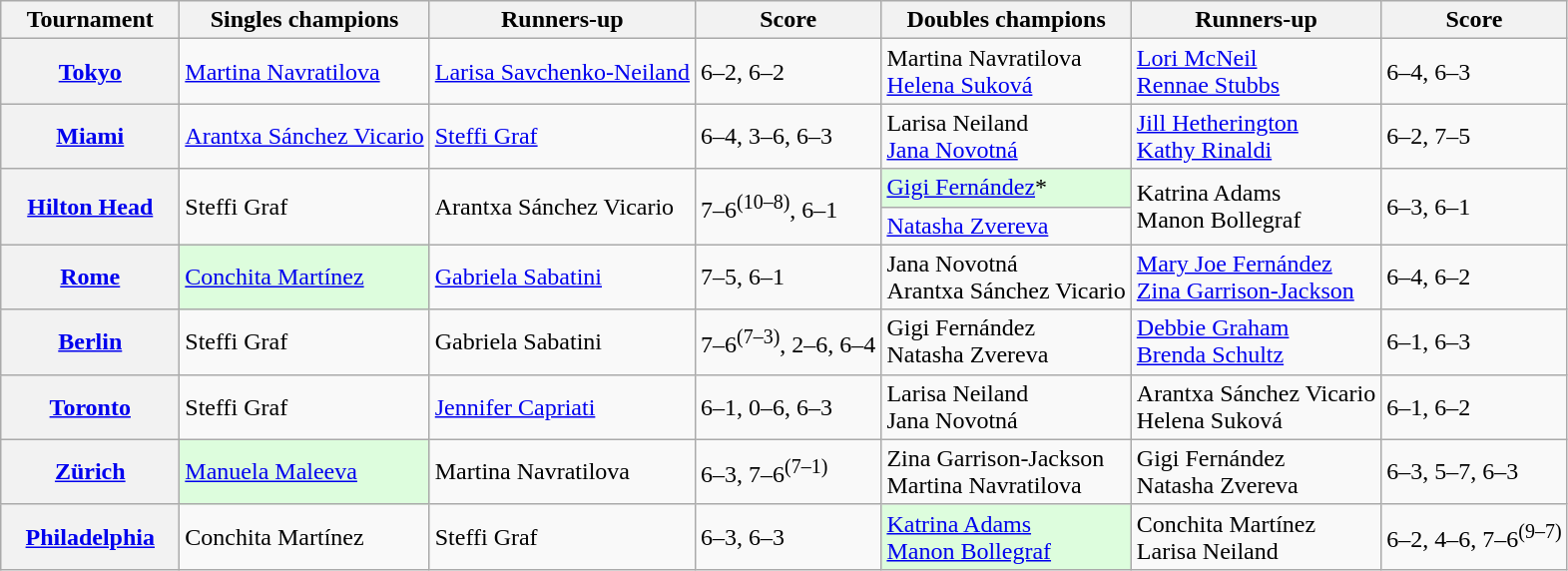<table class="wikitable plainrowheaders">
<tr>
<th scope="col" style="min-width:7em">Tournament</th>
<th scope="col">Singles champions</th>
<th scope="col">Runners-up</th>
<th scope="col">Score</th>
<th scope="col">Doubles champions</th>
<th scope="col">Runners-up</th>
<th scope="col">Score</th>
</tr>
<tr>
<th scope="row"><strong><a href='#'>Tokyo</a></strong><br></th>
<td> <a href='#'>Martina Navratilova</a></td>
<td> <a href='#'>Larisa Savchenko-Neiland</a></td>
<td>6–2, 6–2</td>
<td> Martina Navratilova <br>  <a href='#'>Helena Suková</a></td>
<td> <a href='#'>Lori McNeil</a> <br>  <a href='#'>Rennae Stubbs</a></td>
<td>6–4, 6–3</td>
</tr>
<tr>
<th scope="row"><strong><a href='#'>Miami</a></strong><br></th>
<td> <a href='#'>Arantxa Sánchez Vicario</a></td>
<td> <a href='#'>Steffi Graf</a></td>
<td>6–4, 3–6, 6–3</td>
<td> Larisa Neiland <br>  <a href='#'>Jana Novotná</a></td>
<td> <a href='#'>Jill Hetherington</a> <br>  <a href='#'>Kathy Rinaldi</a></td>
<td>6–2, 7–5</td>
</tr>
<tr>
<th scope="row" rowspan=2><strong><a href='#'>Hilton Head</a></strong><br></th>
<td rowspan="2"> Steffi Graf</td>
<td rowspan="2"> Arantxa Sánchez Vicario</td>
<td rowspan="2">7–6<sup>(10–8)</sup>, 6–1</td>
<td style="background:#ddfddd"> <a href='#'>Gigi Fernández</a>*</td>
<td rowspan="2"> Katrina Adams <br>  Manon Bollegraf</td>
<td rowspan="2">6–3, 6–1</td>
</tr>
<tr>
<td> <a href='#'>Natasha Zvereva</a></td>
</tr>
<tr>
<th scope="row"><strong><a href='#'>Rome</a></strong><br></th>
<td style="background:#ddfddd"> <a href='#'>Conchita Martínez</a></td>
<td> <a href='#'>Gabriela Sabatini</a></td>
<td>7–5, 6–1</td>
<td> Jana Novotná <br>  Arantxa Sánchez Vicario</td>
<td> <a href='#'>Mary Joe Fernández</a> <br>  <a href='#'>Zina Garrison-Jackson</a></td>
<td>6–4, 6–2</td>
</tr>
<tr>
<th scope="row"><strong><a href='#'>Berlin</a></strong><br></th>
<td> Steffi Graf</td>
<td> Gabriela Sabatini</td>
<td>7–6<sup>(7–3)</sup>, 2–6, 6–4</td>
<td> Gigi Fernández <br>  Natasha Zvereva</td>
<td> <a href='#'>Debbie Graham</a> <br>  <a href='#'>Brenda Schultz</a></td>
<td>6–1, 6–3</td>
</tr>
<tr>
<th scope="row"><strong><a href='#'>Toronto</a></strong><br></th>
<td> Steffi Graf</td>
<td> <a href='#'>Jennifer Capriati</a></td>
<td>6–1, 0–6, 6–3</td>
<td> Larisa Neiland <br>  Jana Novotná</td>
<td> Arantxa Sánchez Vicario <br>  Helena Suková</td>
<td>6–1, 6–2</td>
</tr>
<tr>
<th scope="row"><strong><a href='#'>Zürich</a></strong><br></th>
<td style="background:#ddfddd"> <a href='#'>Manuela Maleeva</a></td>
<td> Martina Navratilova</td>
<td>6–3, 7–6<sup>(7–1)</sup></td>
<td> Zina Garrison-Jackson <br>  Martina Navratilova</td>
<td> Gigi Fernández <br>  Natasha Zvereva</td>
<td>6–3, 5–7, 6–3</td>
</tr>
<tr>
<th scope="row"><strong><a href='#'>Philadelphia</a></strong><br></th>
<td> Conchita Martínez</td>
<td> Steffi Graf</td>
<td>6–3, 6–3</td>
<td style="background:#ddfddd"> <a href='#'>Katrina Adams</a> <br>  <a href='#'>Manon Bollegraf</a></td>
<td> Conchita Martínez <br>  Larisa Neiland</td>
<td>6–2, 4–6, 7–6<sup>(9–7)</sup></td>
</tr>
</table>
